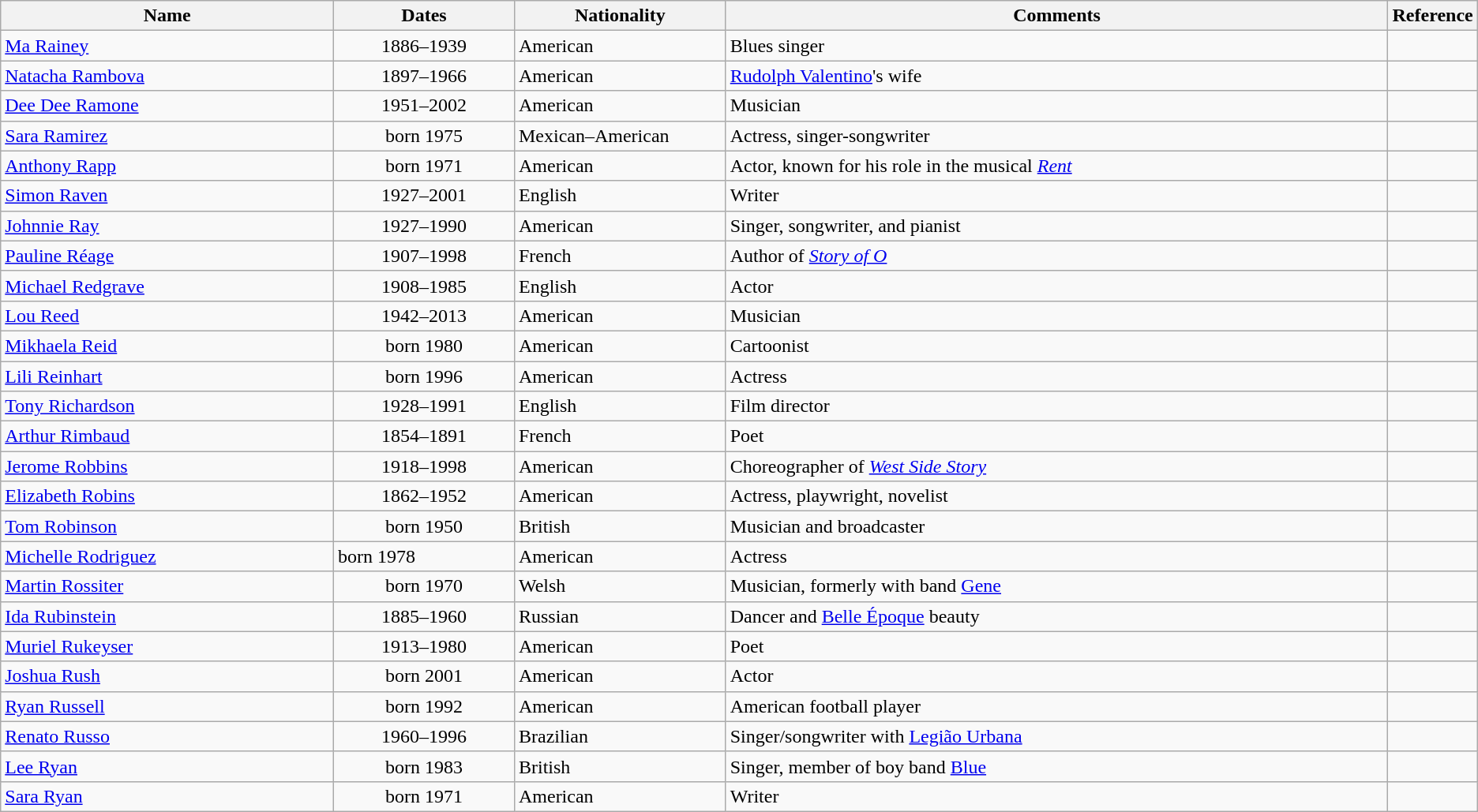<table class="wikitable sortable plainrowheaders">
<tr>
<th style="width:24%;">Name</th>
<th style="width:13%;">Dates</th>
<th style="width:15%;">Nationality</th>
<th style="width:50%;">Comments</th>
<th style="width:3%;">Reference</th>
</tr>
<tr>
<td><a href='#'>Ma Rainey</a></td>
<td align=center>1886–1939</td>
<td>American</td>
<td>Blues singer</td>
<td></td>
</tr>
<tr>
<td><a href='#'>Natacha Rambova</a></td>
<td align=center>1897–1966</td>
<td>American</td>
<td><a href='#'>Rudolph Valentino</a>'s wife</td>
<td></td>
</tr>
<tr>
<td><a href='#'>Dee Dee Ramone</a></td>
<td align=center>1951–2002</td>
<td>American</td>
<td>Musician</td>
<td></td>
</tr>
<tr>
<td><a href='#'>Sara Ramirez</a></td>
<td align=center>born 1975</td>
<td>Mexican–American</td>
<td>Actress, singer-songwriter</td>
<td></td>
</tr>
<tr>
<td><a href='#'>Anthony Rapp</a></td>
<td align=center>born 1971</td>
<td>American</td>
<td>Actor, known for his role in the musical <em><a href='#'>Rent</a></em></td>
<td></td>
</tr>
<tr>
<td><a href='#'>Simon Raven</a></td>
<td align=center>1927–2001</td>
<td>English</td>
<td>Writer</td>
<td></td>
</tr>
<tr>
<td><a href='#'>Johnnie Ray</a></td>
<td align=center>1927–1990</td>
<td>American</td>
<td>Singer, songwriter, and pianist</td>
<td></td>
</tr>
<tr>
<td><a href='#'>Pauline Réage</a></td>
<td align=center>1907–1998</td>
<td>French</td>
<td>Author of <em><a href='#'>Story of O</a></em></td>
<td></td>
</tr>
<tr>
<td><a href='#'>Michael Redgrave</a></td>
<td align=center>1908–1985</td>
<td>English</td>
<td>Actor</td>
<td></td>
</tr>
<tr>
<td><a href='#'>Lou Reed</a></td>
<td align=center>1942–2013</td>
<td>American</td>
<td>Musician</td>
<td></td>
</tr>
<tr>
<td><a href='#'>Mikhaela Reid</a></td>
<td align=center>born 1980</td>
<td>American</td>
<td>Cartoonist</td>
<td></td>
</tr>
<tr>
<td><a href='#'>Lili Reinhart</a></td>
<td align=center>born 1996</td>
<td>American</td>
<td>Actress</td>
<td></td>
</tr>
<tr>
<td><a href='#'>Tony Richardson</a></td>
<td align=center>1928–1991</td>
<td>English</td>
<td>Film director</td>
<td></td>
</tr>
<tr>
<td><a href='#'>Arthur Rimbaud</a></td>
<td align=center>1854–1891</td>
<td>French</td>
<td>Poet</td>
<td></td>
</tr>
<tr>
<td><a href='#'>Jerome Robbins</a></td>
<td align=center>1918–1998</td>
<td>American</td>
<td>Choreographer of <em><a href='#'>West Side Story</a></em></td>
<td></td>
</tr>
<tr>
<td><a href='#'>Elizabeth Robins</a></td>
<td align=center>1862–1952</td>
<td>American</td>
<td>Actress, playwright, novelist</td>
<td></td>
</tr>
<tr>
<td><a href='#'>Tom Robinson</a></td>
<td align=center>born 1950</td>
<td>British</td>
<td>Musician and broadcaster</td>
<td></td>
</tr>
<tr>
<td><a href='#'>Michelle Rodriguez</a></td>
<td>born 1978</td>
<td>American</td>
<td>Actress</td>
<td></td>
</tr>
<tr>
<td><a href='#'>Martin Rossiter</a></td>
<td align=center>born 1970</td>
<td>Welsh</td>
<td>Musician, formerly with band <a href='#'>Gene</a></td>
<td></td>
</tr>
<tr>
<td><a href='#'>Ida Rubinstein</a></td>
<td align=center>1885–1960</td>
<td>Russian</td>
<td>Dancer and <a href='#'>Belle Époque</a> beauty</td>
<td></td>
</tr>
<tr>
<td><a href='#'>Muriel Rukeyser</a></td>
<td align=center>1913–1980</td>
<td>American</td>
<td>Poet</td>
<td></td>
</tr>
<tr>
<td><a href='#'>Joshua Rush</a></td>
<td align=center>born 2001</td>
<td>American</td>
<td>Actor</td>
<td></td>
</tr>
<tr>
<td><a href='#'>Ryan Russell</a></td>
<td align=center>born 1992</td>
<td>American</td>
<td>American football player</td>
<td></td>
</tr>
<tr>
<td><a href='#'>Renato Russo</a></td>
<td align=center>1960–1996</td>
<td>Brazilian</td>
<td>Singer/songwriter with <a href='#'>Legião Urbana</a></td>
<td></td>
</tr>
<tr>
<td><a href='#'>Lee Ryan</a></td>
<td align=center>born 1983</td>
<td>British</td>
<td>Singer, member of boy band <a href='#'>Blue</a></td>
<td></td>
</tr>
<tr>
<td><a href='#'>Sara Ryan</a></td>
<td align=center>born 1971</td>
<td>American</td>
<td>Writer</td>
<td></td>
</tr>
</table>
